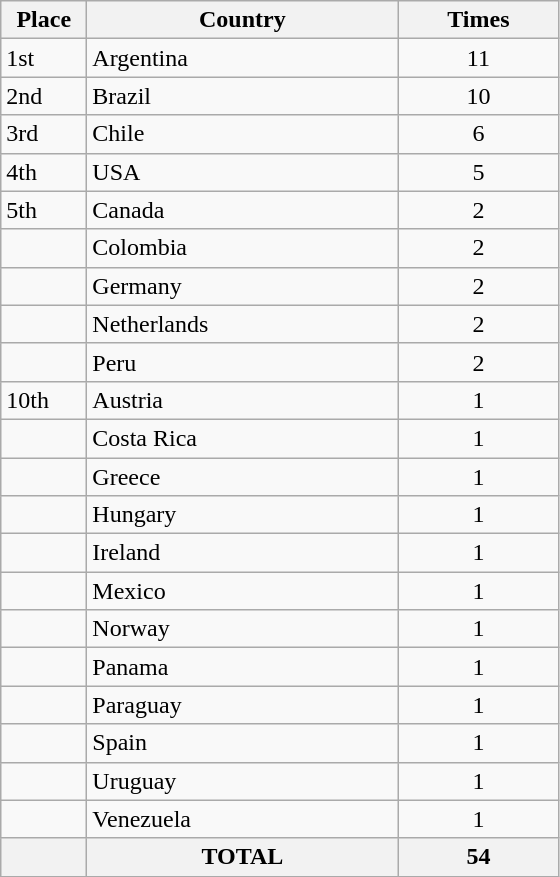<table class="wikitable">
<tr>
<th width="50">Place</th>
<th width="200">Country</th>
<th width="100">Times</th>
</tr>
<tr>
<td>1st</td>
<td> Argentina</td>
<td align="center">11</td>
</tr>
<tr>
<td>2nd</td>
<td> Brazil</td>
<td align="center">10</td>
</tr>
<tr>
<td>3rd</td>
<td> Chile</td>
<td align="center">6</td>
</tr>
<tr>
<td>4th</td>
<td> USA</td>
<td align="center">5</td>
</tr>
<tr>
<td>5th</td>
<td> Canada</td>
<td align="center">2</td>
</tr>
<tr>
<td></td>
<td> Colombia</td>
<td align="center">2</td>
</tr>
<tr>
<td></td>
<td> Germany</td>
<td align="center">2</td>
</tr>
<tr>
<td></td>
<td> Netherlands</td>
<td align="center">2</td>
</tr>
<tr>
<td></td>
<td> Peru</td>
<td align="center">2</td>
</tr>
<tr>
<td>10th</td>
<td> Austria</td>
<td align="center">1</td>
</tr>
<tr>
<td></td>
<td> Costa Rica</td>
<td align="center">1</td>
</tr>
<tr>
<td></td>
<td> Greece</td>
<td align="center">1</td>
</tr>
<tr>
<td></td>
<td> Hungary</td>
<td align="center">1</td>
</tr>
<tr>
<td></td>
<td> Ireland</td>
<td align="center">1</td>
</tr>
<tr>
<td></td>
<td> Mexico</td>
<td align="center">1</td>
</tr>
<tr>
<td></td>
<td> Norway</td>
<td align="center">1</td>
</tr>
<tr>
<td></td>
<td> Panama</td>
<td align="center">1</td>
</tr>
<tr>
<td></td>
<td> Paraguay</td>
<td align="center">1</td>
</tr>
<tr>
<td></td>
<td> Spain</td>
<td align="center">1</td>
</tr>
<tr>
<td></td>
<td> Uruguay</td>
<td align="center">1</td>
</tr>
<tr>
<td></td>
<td> Venezuela</td>
<td align="center">1</td>
</tr>
<tr>
<th></th>
<th>TOTAL</th>
<th>54</th>
</tr>
</table>
